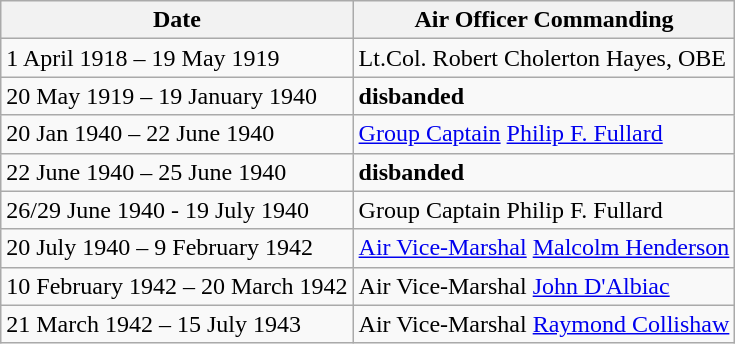<table class="wikitable">
<tr>
<th>Date</th>
<th>Air Officer Commanding</th>
</tr>
<tr>
<td>1 April 1918 – 19 May 1919</td>
<td>Lt.Col. Robert Cholerton Hayes, OBE</td>
</tr>
<tr>
<td>20 May 1919 – 19 January 1940</td>
<td><strong>disbanded</strong></td>
</tr>
<tr>
<td>20 Jan 1940 – 22 June 1940</td>
<td><a href='#'>Group Captain</a> <a href='#'>Philip F. Fullard</a></td>
</tr>
<tr>
<td>22 June 1940 – 25 June 1940</td>
<td><strong>disbanded</strong></td>
</tr>
<tr>
<td>26/29 June 1940 - 19 July 1940</td>
<td>Group Captain Philip F. Fullard</td>
</tr>
<tr>
<td>20 July 1940 – 9 February 1942</td>
<td><a href='#'>Air Vice-Marshal</a> <a href='#'>Malcolm Henderson</a></td>
</tr>
<tr>
<td>10 February 1942 – 20 March 1942</td>
<td>Air Vice-Marshal <a href='#'>John D'Albiac</a></td>
</tr>
<tr>
<td>21 March 1942 – 15 July 1943</td>
<td>Air Vice-Marshal <a href='#'>Raymond Collishaw</a></td>
</tr>
</table>
